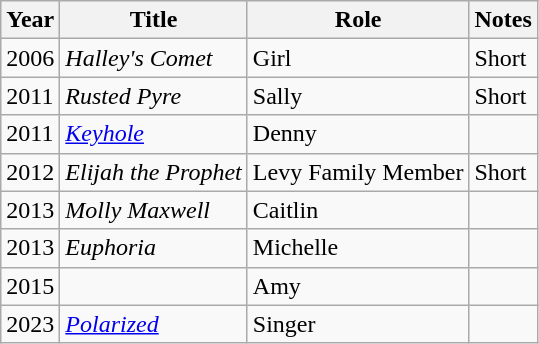<table class="wikitable sortable">
<tr>
<th>Year</th>
<th>Title</th>
<th>Role</th>
<th class="unsortable">Notes</th>
</tr>
<tr>
<td>2006</td>
<td><em>Halley's Comet</em></td>
<td>Girl</td>
<td>Short</td>
</tr>
<tr>
<td>2011</td>
<td><em>Rusted Pyre</em></td>
<td>Sally</td>
<td>Short</td>
</tr>
<tr>
<td>2011</td>
<td><em><a href='#'>Keyhole</a></em></td>
<td>Denny</td>
<td></td>
</tr>
<tr>
<td>2012</td>
<td><em>Elijah the Prophet</em></td>
<td>Levy Family Member</td>
<td>Short</td>
</tr>
<tr>
<td>2013</td>
<td><em>Molly Maxwell</em></td>
<td>Caitlin</td>
<td></td>
</tr>
<tr>
<td>2013</td>
<td><em>Euphoria</em></td>
<td>Michelle</td>
<td></td>
</tr>
<tr>
<td>2015</td>
<td><em></em></td>
<td>Amy</td>
<td></td>
</tr>
<tr>
<td>2023</td>
<td><em><a href='#'>Polarized</a></em></td>
<td>Singer</td>
<td></td>
</tr>
</table>
